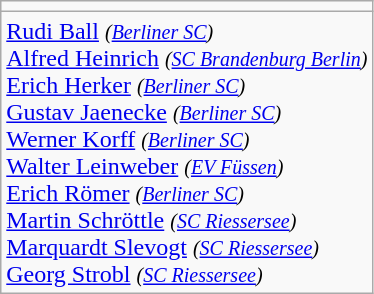<table class="wikitable" style="text-align:center">
<tr>
<td></td>
</tr>
<tr>
<td align=left><a href='#'>Rudi Ball</a> <small><em>(<a href='#'>Berliner SC</a>)</em></small><br><a href='#'>Alfred Heinrich</a> <small><em>(<a href='#'>SC Brandenburg Berlin</a>)</em></small><br><a href='#'>Erich Herker</a> <small><em>(<a href='#'>Berliner SC</a>)</em></small><br><a href='#'>Gustav Jaenecke</a> <small><em>(<a href='#'>Berliner SC</a>)</em></small><br><a href='#'>Werner Korff</a> <small><em>(<a href='#'>Berliner SC</a>)</em></small><br><a href='#'>Walter Leinweber</a> <small><em>(<a href='#'>EV Füssen</a>)</em></small><br><a href='#'>Erich Römer</a> <small><em>(<a href='#'>Berliner SC</a>)</em></small><br><a href='#'>Martin Schröttle</a> <small><em>(<a href='#'>SC Riessersee</a>)</em></small><br><a href='#'>Marquardt Slevogt</a> <small><em>(<a href='#'>SC Riessersee</a>)</em></small><br><a href='#'>Georg Strobl</a> <small><em>(<a href='#'>SC Riessersee</a>)</em></small></td>
</tr>
</table>
